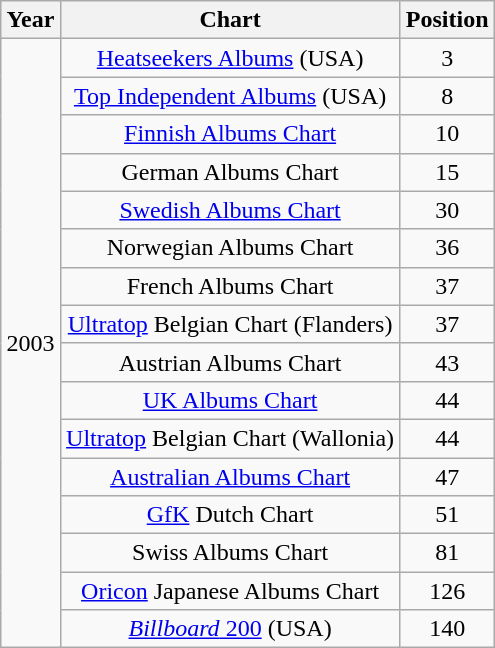<table class="wikitable" width="330px">
<tr>
<th align="center">Year</th>
<th align="center">Chart</th>
<th align="center">Position</th>
</tr>
<tr>
<td align="center"; rowspan="16">2003</td>
<td align="center"><a href='#'>Heatseekers Albums</a> (USA)</td>
<td align="center">3</td>
</tr>
<tr>
<td align="center"><a href='#'>Top Independent Albums</a> (USA)</td>
<td align="center">8</td>
</tr>
<tr>
<td align="center"><a href='#'>Finnish Albums Chart</a></td>
<td align="center">10</td>
</tr>
<tr>
<td align="center">German Albums Chart</td>
<td align="center">15</td>
</tr>
<tr>
<td align="center"><a href='#'>Swedish Albums Chart</a></td>
<td align="center">30</td>
</tr>
<tr>
<td align="center">Norwegian Albums Chart</td>
<td align="center">36</td>
</tr>
<tr>
<td align="center">French Albums Chart</td>
<td align="center">37</td>
</tr>
<tr>
<td align="center"><a href='#'>Ultratop</a> Belgian Chart (Flanders)</td>
<td align="center">37</td>
</tr>
<tr>
<td align="center">Austrian Albums Chart</td>
<td align="center">43</td>
</tr>
<tr>
<td align="center"><a href='#'>UK Albums Chart</a></td>
<td align="center">44</td>
</tr>
<tr>
<td align="center"><a href='#'>Ultratop</a> Belgian Chart (Wallonia)</td>
<td align="center">44</td>
</tr>
<tr>
<td align="center"><a href='#'>Australian Albums Chart</a></td>
<td align="center">47</td>
</tr>
<tr>
<td align="center"><a href='#'>GfK</a> Dutch Chart</td>
<td align="center">51</td>
</tr>
<tr>
<td align="center">Swiss Albums Chart</td>
<td align="center">81</td>
</tr>
<tr>
<td align="center"><a href='#'>Oricon</a> Japanese Albums Chart</td>
<td align="center">126</td>
</tr>
<tr>
<td align="center"><a href='#'><em>Billboard</em> 200</a> (USA)</td>
<td align="center">140</td>
</tr>
</table>
